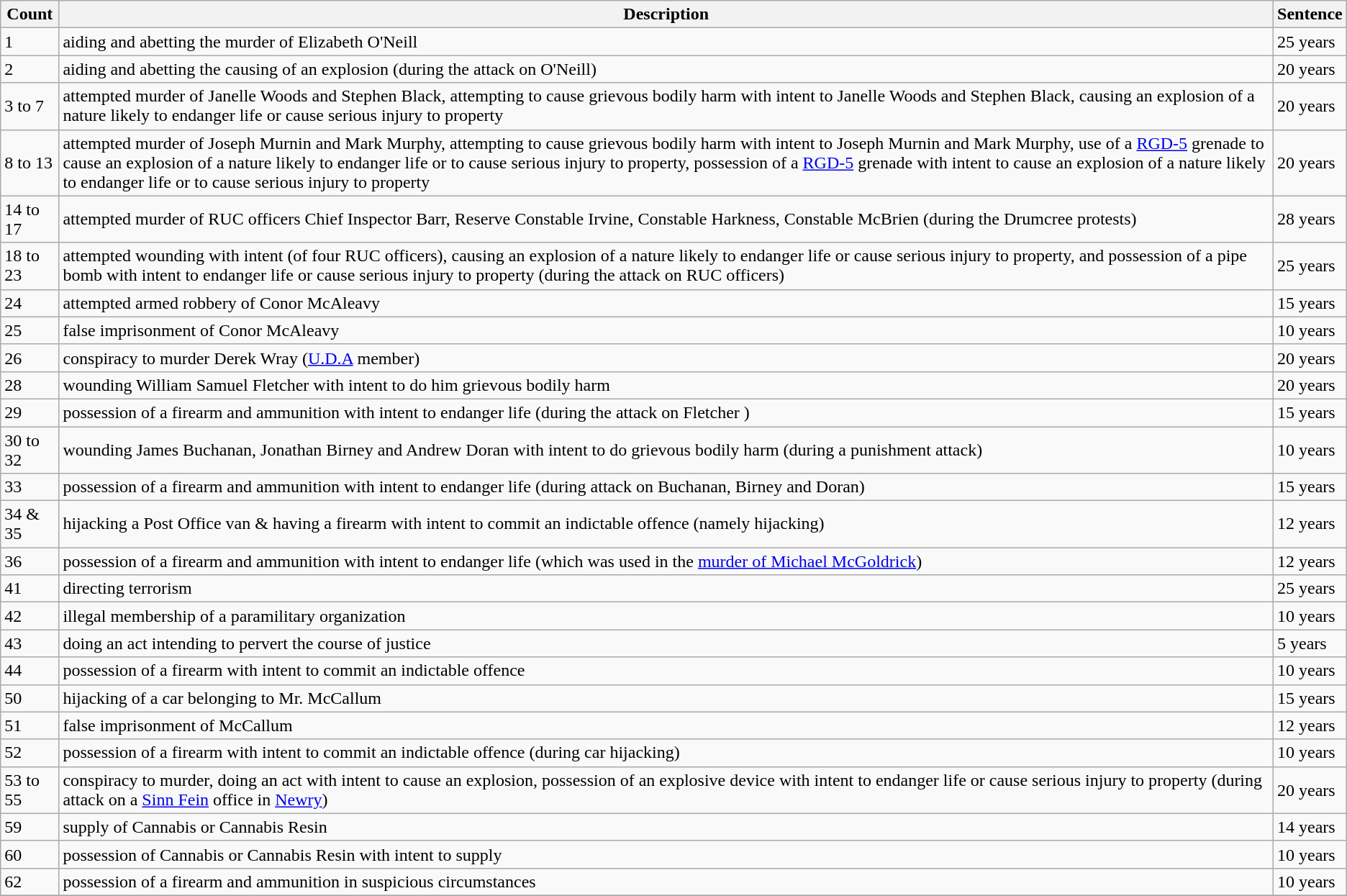<table class="wikitable">
<tr>
<th>Count</th>
<th>Description</th>
<th>Sentence</th>
</tr>
<tr>
<td>1</td>
<td>aiding and abetting the murder of Elizabeth O'Neill</td>
<td>25 years</td>
</tr>
<tr>
<td>2</td>
<td>aiding and abetting the causing of an explosion (during the attack on O'Neill)</td>
<td>20 years</td>
</tr>
<tr>
<td>3 to 7</td>
<td>attempted murder of Janelle Woods and Stephen Black, attempting to cause grievous bodily harm with intent to Janelle Woods and Stephen Black, causing an explosion of a nature likely to endanger life or cause serious injury to property</td>
<td>20 years</td>
</tr>
<tr>
<td>8 to 13</td>
<td>attempted murder of Joseph Murnin and Mark Murphy, attempting to cause grievous bodily harm with intent to Joseph Murnin and Mark Murphy, use of a <a href='#'>RGD-5</a> grenade to cause an explosion of a nature likely to endanger life or to cause serious injury to property, possession of a <a href='#'>RGD-5</a> grenade with intent to cause an explosion of a nature likely to endanger life or to cause serious injury to property</td>
<td>20 years</td>
</tr>
<tr>
<td>14 to 17</td>
<td>attempted murder of RUC officers Chief Inspector Barr, Reserve Constable Irvine, Constable Harkness, Constable McBrien (during the Drumcree protests)</td>
<td>28 years</td>
</tr>
<tr>
<td>18 to 23</td>
<td>attempted wounding with intent (of four RUC officers),  causing an explosion of a nature likely to endanger life or cause serious injury to property, and possession of a pipe bomb with intent to endanger life or cause serious injury to property (during the attack on RUC officers)</td>
<td>25 years</td>
</tr>
<tr>
<td>24</td>
<td>attempted armed robbery of Conor McAleavy</td>
<td>15 years</td>
</tr>
<tr>
<td>25</td>
<td>false imprisonment of Conor McAleavy</td>
<td>10 years</td>
</tr>
<tr>
<td>26</td>
<td>conspiracy to murder Derek Wray (<a href='#'>U.D.A</a> member)</td>
<td>20 years</td>
</tr>
<tr>
<td>28</td>
<td>wounding  William Samuel Fletcher with intent to do him grievous bodily harm</td>
<td>20 years</td>
</tr>
<tr>
<td>29</td>
<td>possession of a firearm and ammunition with intent to endanger life (during the attack on Fletcher )</td>
<td>15 years</td>
</tr>
<tr>
<td>30 to 32</td>
<td>wounding James Buchanan, Jonathan Birney and Andrew Doran with intent to do grievous bodily harm (during a punishment attack)</td>
<td>10 years</td>
</tr>
<tr>
<td>33</td>
<td>possession of a firearm and ammunition with intent to endanger life (during attack on Buchanan, Birney and Doran)</td>
<td>15 years</td>
</tr>
<tr>
<td>34 & 35</td>
<td>hijacking a Post Office van &  having a firearm with intent to commit an indictable offence (namely hijacking)</td>
<td>12 years</td>
</tr>
<tr>
<td>36</td>
<td>possession of a firearm and ammunition with intent to endanger life (which was used in the <a href='#'>murder of Michael McGoldrick</a>)</td>
<td>12 years</td>
</tr>
<tr>
<td>41</td>
<td>directing terrorism</td>
<td>25 years</td>
</tr>
<tr>
<td>42</td>
<td>illegal membership of a paramilitary organization</td>
<td>10 years</td>
</tr>
<tr>
<td>43</td>
<td>doing an act intending to pervert the course of justice</td>
<td>5 years</td>
</tr>
<tr>
<td>44</td>
<td>possession of a firearm with intent to commit an indictable offence</td>
<td>10 years</td>
</tr>
<tr>
<td>50</td>
<td>hijacking of a car belonging to Mr. McCallum</td>
<td>15 years</td>
</tr>
<tr>
<td>51</td>
<td>false imprisonment of McCallum</td>
<td>12 years</td>
</tr>
<tr>
<td>52</td>
<td>possession of a firearm with intent to commit an indictable offence (during car hijacking)</td>
<td>10 years</td>
</tr>
<tr>
<td>53 to 55</td>
<td>conspiracy to murder, doing an act with intent to cause an explosion,  possession of an explosive device with intent to endanger life or cause serious injury to property (during attack on a <a href='#'>Sinn Fein</a> office in <a href='#'>Newry</a>)</td>
<td>20 years</td>
</tr>
<tr>
<td>59</td>
<td>supply of Cannabis or Cannabis Resin</td>
<td>14 years</td>
</tr>
<tr>
<td>60</td>
<td>possession of Cannabis or Cannabis Resin with intent to supply</td>
<td>10 years</td>
</tr>
<tr>
<td>62</td>
<td>possession of a firearm and ammunition in suspicious circumstances</td>
<td>10 years</td>
</tr>
<tr>
</tr>
</table>
